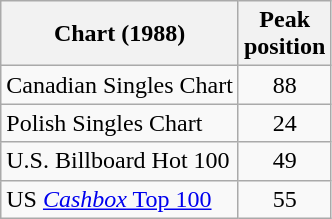<table class="wikitable sortable">
<tr>
<th>Chart (1988)</th>
<th>Peak<br>position</th>
</tr>
<tr>
<td align="left">Canadian Singles Chart</td>
<td style="text-align:center;">88</td>
</tr>
<tr>
<td align="left">Polish Singles Chart</td>
<td style="text-align:center;">24</td>
</tr>
<tr>
<td align="left">U.S. Billboard Hot 100</td>
<td style="text-align:center;">49</td>
</tr>
<tr>
<td align="left">US <a href='#'><em>Cashbox</em> Top 100</a></td>
<td style="text-align:center;">55</td>
</tr>
</table>
